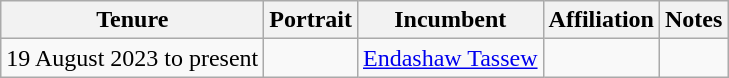<table class="wikitable">
<tr>
<th>Tenure</th>
<th>Portrait</th>
<th>Incumbent</th>
<th>Affiliation</th>
<th>Notes</th>
</tr>
<tr>
<td>19 August 2023 to present</td>
<td></td>
<td><a href='#'>Endashaw Tassew</a></td>
<td></td>
<td></td>
</tr>
</table>
